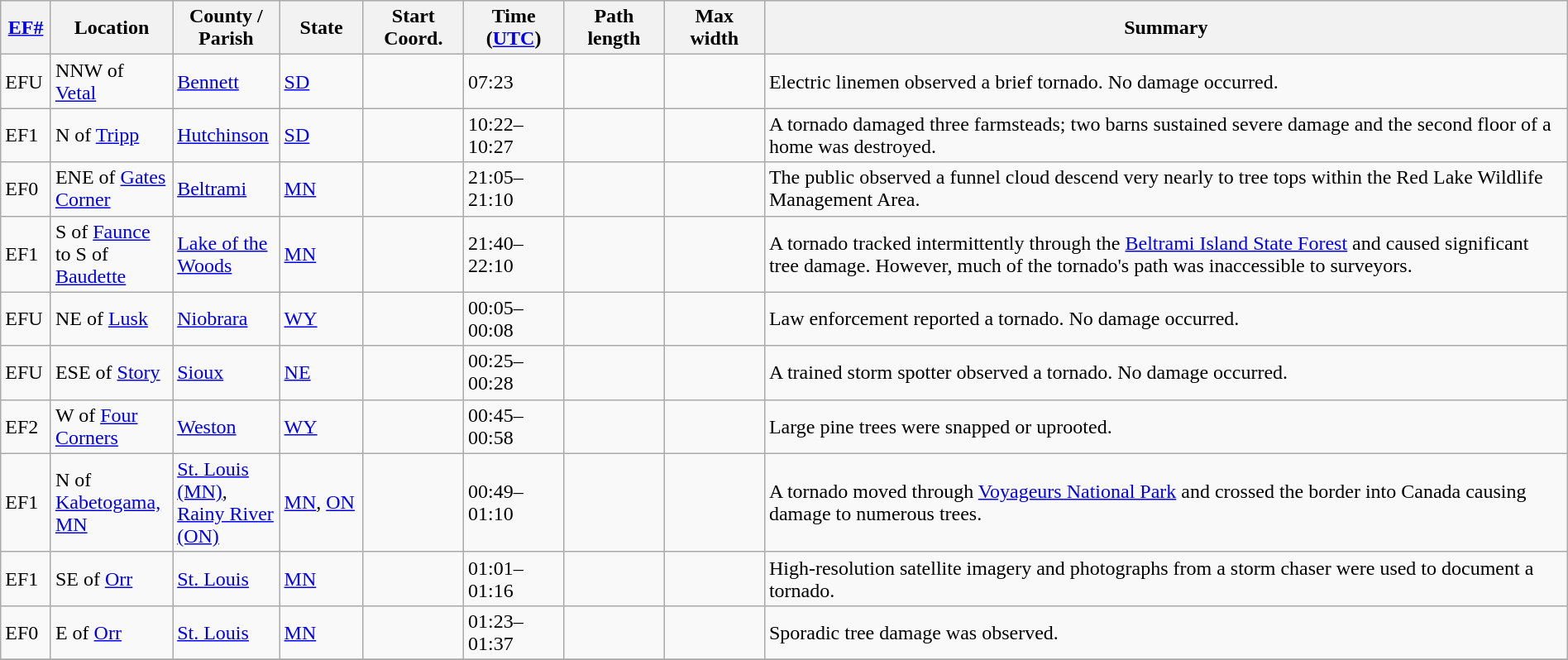<table class="wikitable sortable" style="width:100%;">
<tr>
<th scope="col" style="width:3%; text-align:center;"><a href='#'>EF#</a></th>
<th scope="col" style="width:7%; text-align:center;" class="unsortable">Location</th>
<th scope="col" style="width:6%; text-align:center;" class="unsortable">County / Parish</th>
<th scope="col" style="width:5%; text-align:center;">State</th>
<th scope="col" style="width:6%; text-align:center;">Start Coord.</th>
<th scope="col" style="width:6%; text-align:center;">Time (<a href='#'>UTC</a>)</th>
<th scope="col" style="width:6%; text-align:center;">Path length</th>
<th scope="col" style="width:6%; text-align:center;">Max width</th>
<th scope="col" class="unsortable" style="width:48%; text-align:center;">Summary</th>
</tr>
<tr>
<td bgcolor=>EFU</td>
<td>NNW of <a href='#'>Vetal</a></td>
<td><a href='#'>Bennett</a></td>
<td><a href='#'>SD</a></td>
<td></td>
<td>07:23</td>
<td></td>
<td></td>
<td>Electric linemen observed a brief tornado. No damage occurred.</td>
</tr>
<tr>
<td bgcolor=>EF1</td>
<td>N of <a href='#'>Tripp</a></td>
<td><a href='#'>Hutchinson</a></td>
<td><a href='#'>SD</a></td>
<td></td>
<td>10:22–10:27</td>
<td></td>
<td></td>
<td>A tornado damaged three farmsteads; two barns sustained severe damage and the second floor of a home was destroyed.</td>
</tr>
<tr>
<td bgcolor=>EF0</td>
<td>ENE of <a href='#'>Gates Corner</a></td>
<td><a href='#'>Beltrami</a></td>
<td><a href='#'>MN</a></td>
<td></td>
<td>21:05–21:10</td>
<td></td>
<td></td>
<td>The public observed a funnel cloud descend very nearly to tree tops within the Red Lake Wildlife Management Area.</td>
</tr>
<tr>
<td bgcolor=>EF1</td>
<td>S of <a href='#'>Faunce</a> to S of <a href='#'>Baudette</a></td>
<td><a href='#'>Lake of the Woods</a></td>
<td><a href='#'>MN</a></td>
<td></td>
<td>21:40–22:10</td>
<td></td>
<td></td>
<td>A tornado tracked intermittently through the <a href='#'>Beltrami Island State Forest</a> and caused significant tree damage. However, much of the tornado's path was inaccessible to surveyors.</td>
</tr>
<tr>
<td bgcolor=>EFU</td>
<td>NE of <a href='#'>Lusk</a></td>
<td><a href='#'>Niobrara</a></td>
<td><a href='#'>WY</a></td>
<td></td>
<td>00:05–00:08</td>
<td></td>
<td></td>
<td>Law enforcement reported a tornado. No damage occurred.</td>
</tr>
<tr>
<td bgcolor=>EFU</td>
<td>ESE of <a href='#'>Story</a></td>
<td><a href='#'>Sioux</a></td>
<td><a href='#'>NE</a></td>
<td></td>
<td>00:25–00:28</td>
<td></td>
<td></td>
<td>A trained storm spotter observed a tornado. No damage occurred.</td>
</tr>
<tr>
<td bgcolor=>EF2</td>
<td>W of <a href='#'>Four Corners</a></td>
<td><a href='#'>Weston</a></td>
<td><a href='#'>WY</a></td>
<td></td>
<td>00:45–00:58</td>
<td></td>
<td></td>
<td>Large pine trees were snapped or uprooted.</td>
</tr>
<tr>
<td bgcolor=>EF1</td>
<td>N of <a href='#'>Kabetogama, MN</a></td>
<td><a href='#'>St. Louis (MN)</a>, <a href='#'>Rainy River (ON)</a></td>
<td><a href='#'>MN</a>, <a href='#'>ON</a></td>
<td></td>
<td>00:49–01:10</td>
<td></td>
<td></td>
<td>A tornado moved through <a href='#'>Voyageurs National Park</a> and crossed the border into Canada causing damage to numerous trees.</td>
</tr>
<tr>
<td bgcolor=>EF1</td>
<td>SE of <a href='#'>Orr</a></td>
<td><a href='#'>St. Louis</a></td>
<td><a href='#'>MN</a></td>
<td></td>
<td>01:01–01:16</td>
<td></td>
<td></td>
<td>High-resolution satellite imagery and photographs from a storm chaser were used to document a tornado.</td>
</tr>
<tr>
<td bgcolor=>EF0</td>
<td>E of <a href='#'>Orr</a></td>
<td><a href='#'>St. Louis</a></td>
<td><a href='#'>MN</a></td>
<td></td>
<td>01:23–01:37</td>
<td></td>
<td></td>
<td>Sporadic tree damage was observed.</td>
</tr>
<tr>
</tr>
</table>
